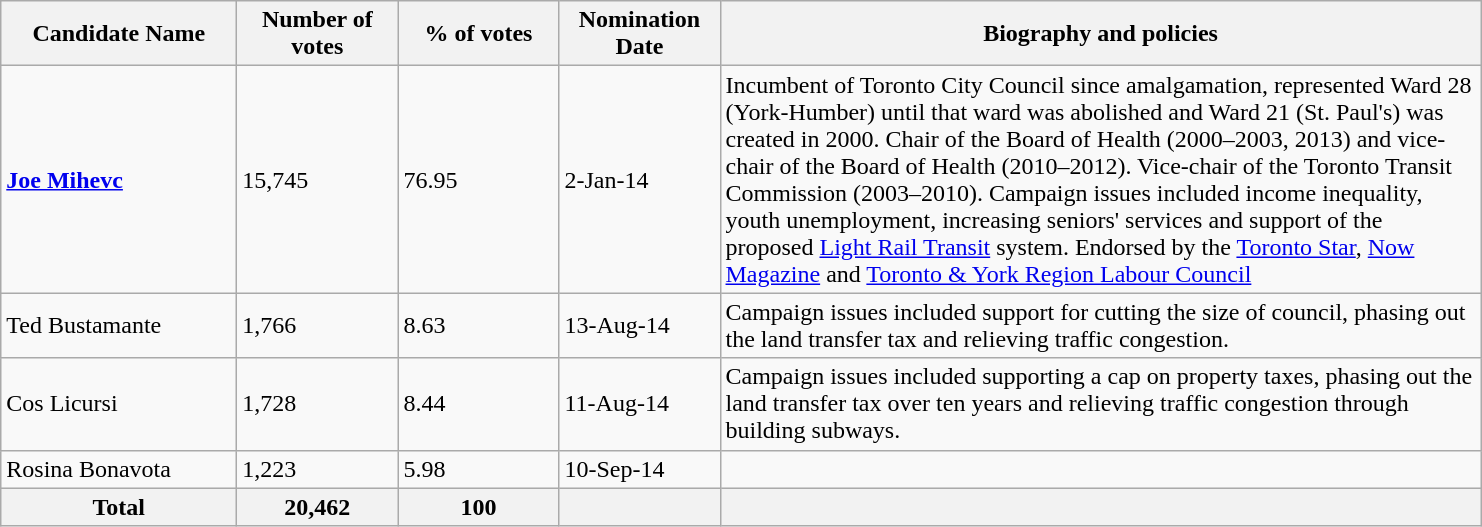<table class="wikitable">
<tr>
<th scope="col" style="width: 150px;">Candidate Name</th>
<th scope="col" style="width: 100px;">Number of votes</th>
<th scope="col" style="width: 100px;">% of votes</th>
<th scope="col" style="width: 100px;">Nomination Date</th>
<th scope="col" style="width: 500px;">Biography and policies</th>
</tr>
<tr>
<td><strong><a href='#'>Joe Mihevc</a></strong></td>
<td>15,745</td>
<td>76.95</td>
<td>2-Jan-14</td>
<td>Incumbent of Toronto City Council since amalgamation, represented Ward 28 (York-Humber) until that ward was abolished and Ward 21 (St. Paul's) was created in 2000. Chair of the Board of Health (2000–2003, 2013) and vice-chair of the Board of Health (2010–2012). Vice-chair of the Toronto Transit Commission (2003–2010). Campaign issues included income inequality, youth unemployment, increasing seniors' services and support of the proposed <a href='#'>Light Rail Transit</a> system. Endorsed by the <a href='#'>Toronto Star</a>, <a href='#'>Now Magazine</a> and <a href='#'>Toronto & York Region Labour Council</a></td>
</tr>
<tr>
<td>Ted Bustamante</td>
<td>1,766</td>
<td>8.63</td>
<td>13-Aug-14</td>
<td>Campaign issues included support for cutting the size of council, phasing out the land transfer tax and relieving traffic congestion.</td>
</tr>
<tr>
<td>Cos Licursi</td>
<td>1,728</td>
<td>8.44</td>
<td>11-Aug-14</td>
<td>Campaign issues included supporting a cap on property taxes, phasing out the land transfer tax over ten years and relieving traffic congestion through building subways.</td>
</tr>
<tr>
<td>Rosina Bonavota</td>
<td>1,223</td>
<td>5.98</td>
<td>10-Sep-14</td>
<td></td>
</tr>
<tr>
<th>Total</th>
<th>20,462</th>
<th>100</th>
<th></th>
<th></th>
</tr>
</table>
